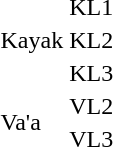<table>
<tr>
<td rowspan=3>Kayak</td>
<td>KL1<br></td>
<td></td>
<td></td>
<td></td>
</tr>
<tr>
<td>KL2<br></td>
<td></td>
<td></td>
<td></td>
</tr>
<tr>
<td>KL3<br></td>
<td></td>
<td></td>
<td></td>
</tr>
<tr>
<td rowspan=2>Va'a</td>
<td>VL2<br></td>
<td></td>
<td></td>
<td></td>
</tr>
<tr>
<td>VL3<br></td>
<td></td>
<td></td>
<td></td>
</tr>
</table>
